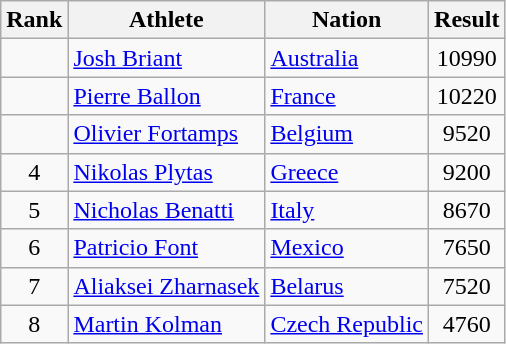<table class="wikitable sortable" style="text-align:center">
<tr>
<th>Rank</th>
<th>Athlete</th>
<th>Nation</th>
<th>Result</th>
</tr>
<tr>
<td></td>
<td align=left><a href='#'>Josh Briant</a></td>
<td align=left> <a href='#'>Australia</a></td>
<td>10990</td>
</tr>
<tr>
<td></td>
<td align=left><a href='#'>Pierre Ballon</a></td>
<td align=left> <a href='#'>France</a></td>
<td>10220</td>
</tr>
<tr>
<td></td>
<td align=left><a href='#'>Olivier Fortamps</a></td>
<td align=left> <a href='#'>Belgium</a></td>
<td>9520</td>
</tr>
<tr>
<td>4</td>
<td align=left><a href='#'>Nikolas Plytas</a></td>
<td align=left> <a href='#'>Greece</a></td>
<td>9200</td>
</tr>
<tr>
<td>5</td>
<td align=left><a href='#'>Nicholas Benatti</a></td>
<td align=left> <a href='#'>Italy</a></td>
<td>8670</td>
</tr>
<tr>
<td>6</td>
<td align=left><a href='#'>Patricio Font</a></td>
<td align=left> <a href='#'>Mexico</a></td>
<td>7650</td>
</tr>
<tr>
<td>7</td>
<td align=left><a href='#'>Aliaksei Zharnasek</a></td>
<td align=left> <a href='#'>Belarus</a></td>
<td>7520</td>
</tr>
<tr>
<td>8</td>
<td align=left><a href='#'>Martin Kolman</a></td>
<td align=left> <a href='#'>Czech Republic</a></td>
<td>4760</td>
</tr>
</table>
